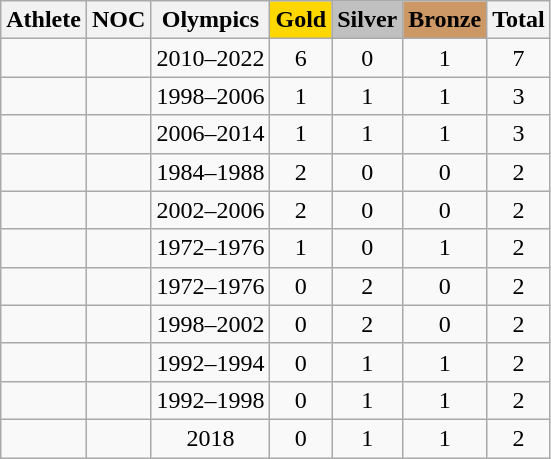<table class="wikitable sortable" style="text-align:center">
<tr>
<th>Athlete</th>
<th>NOC</th>
<th>Olympics</th>
<th style="background:gold">Gold</th>
<th style="background:silver">Silver</th>
<th style="background:#cc9966">Bronze</th>
<th>Total</th>
</tr>
<tr>
<td align=left></td>
<td align=left></td>
<td>2010–2022</td>
<td>6</td>
<td>0</td>
<td>1</td>
<td>7</td>
</tr>
<tr>
<td align=left></td>
<td align=left></td>
<td>1998–2006</td>
<td>1</td>
<td>1</td>
<td>1</td>
<td>3</td>
</tr>
<tr>
<td align=left></td>
<td align=left></td>
<td>2006–2014</td>
<td>1</td>
<td>1</td>
<td>1</td>
<td>3</td>
</tr>
<tr>
<td align=left></td>
<td align=left></td>
<td>1984–1988</td>
<td>2</td>
<td>0</td>
<td>0</td>
<td>2</td>
</tr>
<tr>
<td align=left></td>
<td align=left></td>
<td>2002–2006</td>
<td>2</td>
<td>0</td>
<td>0</td>
<td>2</td>
</tr>
<tr>
<td align=left></td>
<td align=left></td>
<td>1972–1976</td>
<td>1</td>
<td>0</td>
<td>1</td>
<td>2</td>
</tr>
<tr>
<td align=left></td>
<td align=left></td>
<td>1972–1976</td>
<td>0</td>
<td>2</td>
<td>0</td>
<td>2</td>
</tr>
<tr>
<td align=left></td>
<td align=left></td>
<td>1998–2002</td>
<td>0</td>
<td>2</td>
<td>0</td>
<td>2</td>
</tr>
<tr>
<td align=left></td>
<td align=left></td>
<td>1992–1994</td>
<td>0</td>
<td>1</td>
<td>1</td>
<td>2</td>
</tr>
<tr>
<td align=left></td>
<td align=left></td>
<td>1992–1998</td>
<td>0</td>
<td>1</td>
<td>1</td>
<td>2</td>
</tr>
<tr>
<td align=left></td>
<td align=left></td>
<td>2018</td>
<td>0</td>
<td>1</td>
<td>1</td>
<td>2</td>
</tr>
</table>
